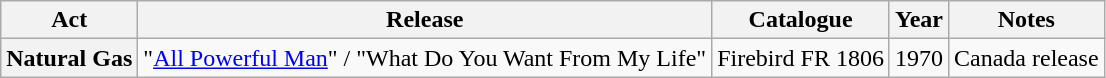<table class="wikitable plainrowheaders sortable">
<tr>
<th scope="col" class="unsortable">Act</th>
<th scope="col">Release</th>
<th scope="col">Catalogue</th>
<th scope="col">Year</th>
<th scope="col" class="unsortable">Notes</th>
</tr>
<tr>
<th scope="row">Natural Gas</th>
<td>"<a href='#'>All Powerful Man</a>" / "What Do You Want From My Life"</td>
<td>Firebird FR 1806</td>
<td>1970</td>
<td>Canada release</td>
</tr>
</table>
